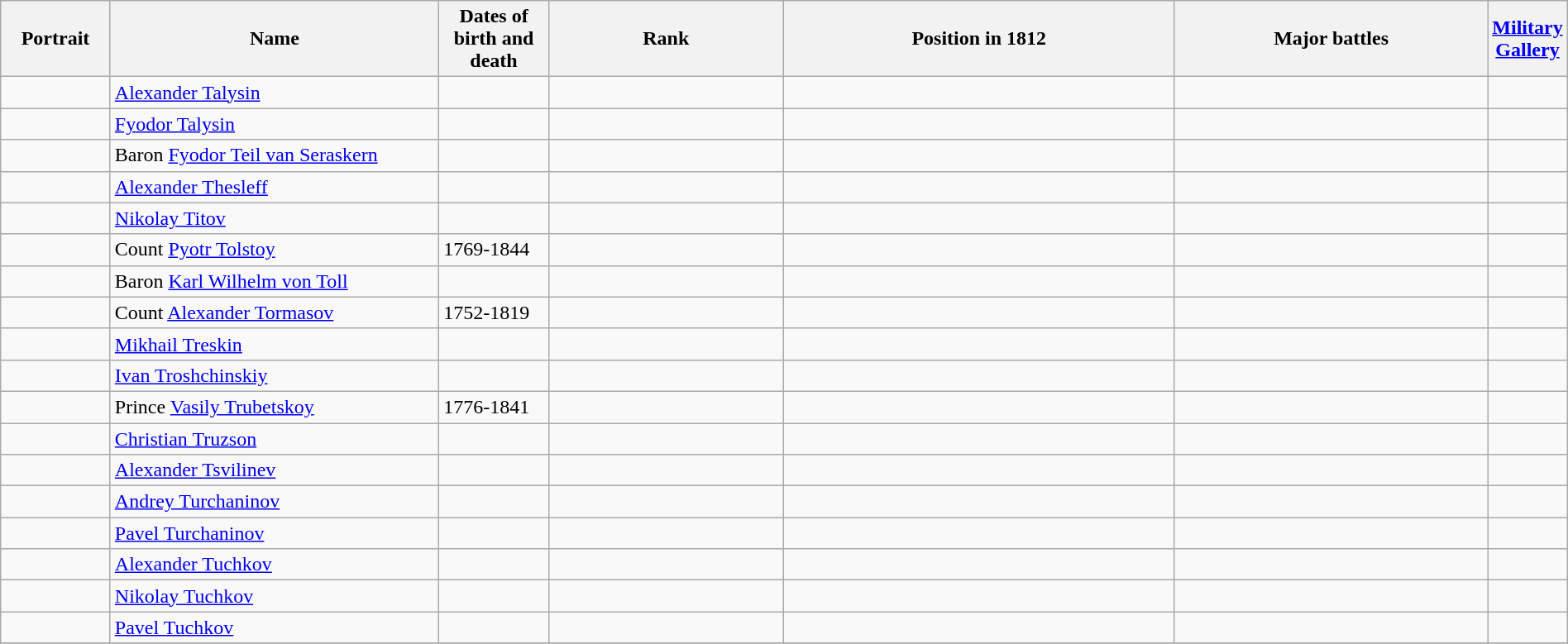<table width=100% class="wikitable">
<tr>
<th width=7%>Portrait</th>
<th width=21%>Name</th>
<th width=7%>Dates of birth and death</th>
<th width=15%>Rank</th>
<th width=25%>Position in 1812</th>
<th width=20%>Major battles</th>
<th width=5%><a href='#'>Military Gallery</a></th>
</tr>
<tr>
<td></td>
<td><a href='#'>Alexander Talysin</a></td>
<td></td>
<td></td>
<td></td>
<td></td>
<td></td>
</tr>
<tr>
<td></td>
<td><a href='#'>Fyodor Talysin</a></td>
<td></td>
<td></td>
<td></td>
<td></td>
<td></td>
</tr>
<tr>
<td></td>
<td>Baron <a href='#'>Fyodor Teil van Seraskern</a></td>
<td></td>
<td></td>
<td></td>
<td></td>
<td></td>
</tr>
<tr>
<td></td>
<td><a href='#'>Alexander Thesleff</a></td>
<td></td>
<td></td>
<td></td>
<td></td>
<td></td>
</tr>
<tr>
<td></td>
<td><a href='#'>Nikolay Titov</a></td>
<td></td>
<td></td>
<td></td>
<td></td>
<td></td>
</tr>
<tr>
<td></td>
<td>Count <a href='#'>Pyotr Tolstoy</a></td>
<td>1769-1844</td>
<td></td>
<td></td>
<td></td>
<td></td>
</tr>
<tr>
<td></td>
<td>Baron <a href='#'>Karl Wilhelm von Toll</a></td>
<td></td>
<td></td>
<td></td>
<td></td>
<td></td>
</tr>
<tr>
<td></td>
<td>Count <a href='#'>Alexander Tormasov</a></td>
<td>1752-1819</td>
<td></td>
<td></td>
<td></td>
<td></td>
</tr>
<tr>
<td></td>
<td><a href='#'>Mikhail Treskin</a></td>
<td></td>
<td></td>
<td></td>
<td></td>
<td></td>
</tr>
<tr>
<td></td>
<td><a href='#'>Ivan Troshchinskiy</a></td>
<td></td>
<td></td>
<td></td>
<td></td>
<td></td>
</tr>
<tr>
<td></td>
<td>Prince <a href='#'>Vasily Trubetskoy</a></td>
<td>1776-1841</td>
<td></td>
<td></td>
<td></td>
<td></td>
</tr>
<tr>
<td></td>
<td><a href='#'>Christian Truzson</a></td>
<td></td>
<td></td>
<td></td>
<td></td>
<td></td>
</tr>
<tr>
<td></td>
<td><a href='#'>Alexander Tsvilinev</a></td>
<td></td>
<td></td>
<td></td>
<td></td>
<td></td>
</tr>
<tr>
<td></td>
<td><a href='#'>Andrey Turchaninov</a></td>
<td></td>
<td></td>
<td></td>
<td></td>
<td></td>
</tr>
<tr>
<td></td>
<td><a href='#'>Pavel Turchaninov</a></td>
<td></td>
<td></td>
<td></td>
<td></td>
<td></td>
</tr>
<tr>
<td></td>
<td><a href='#'>Alexander Tuchkov</a></td>
<td></td>
<td></td>
<td></td>
<td></td>
<td></td>
</tr>
<tr>
<td></td>
<td><a href='#'>Nikolay Tuchkov</a></td>
<td></td>
<td></td>
<td></td>
<td></td>
<td></td>
</tr>
<tr>
<td></td>
<td><a href='#'>Pavel Tuchkov</a></td>
<td></td>
<td></td>
<td></td>
<td></td>
<td></td>
</tr>
<tr>
</tr>
</table>
